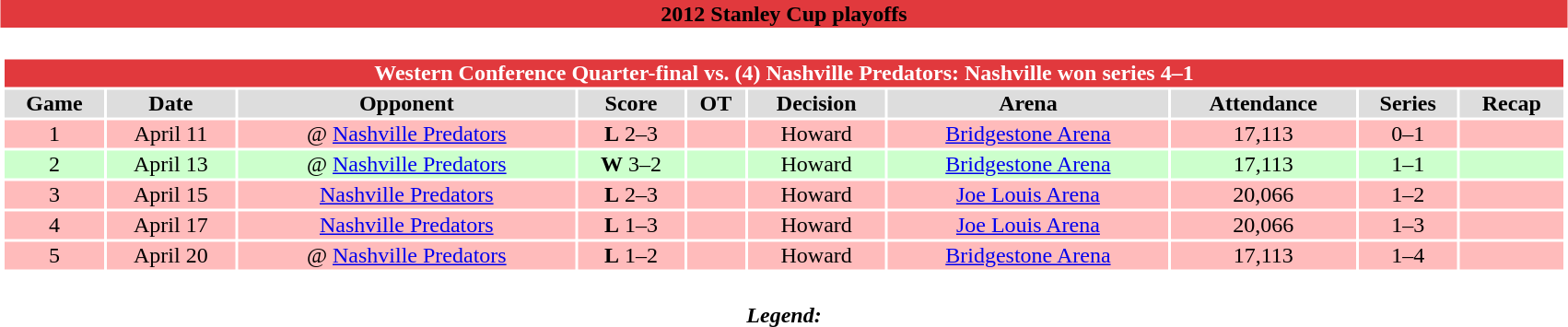<table class="toccolours" style="width:90%; clear:both; margin:1.5em auto; text-align:center;">
<tr>
<th colspan=2 style="background:#E1393D"><span>2012 Stanley Cup playoffs</span></th>
</tr>
<tr>
<td colspan=11><br><table class="toccolours collapsible collapsed" style="width:100%;">
<tr>
<th colspan="11" style="background:#E1393D; color:white;">Western Conference Quarter-final vs. (4) Nashville Predators: Nashville won series 4–1</th>
</tr>
<tr style="text-align:center; background:#ddd;">
<td><strong>Game</strong></td>
<td><strong>Date</strong></td>
<td><strong>Opponent</strong></td>
<td><strong>Score</strong></td>
<td><strong>OT</strong></td>
<td><strong>Decision</strong></td>
<td><strong>Arena</strong></td>
<td><strong>Attendance</strong></td>
<td><strong>Series</strong></td>
<td><strong>Recap</strong></td>
</tr>
<tr style="text-align:center; background:#fbb;">
<td>1</td>
<td>April 11</td>
<td>@ <a href='#'>Nashville Predators</a></td>
<td><strong>L</strong> 2–3</td>
<td></td>
<td>Howard</td>
<td><a href='#'>Bridgestone Arena</a></td>
<td>17,113</td>
<td>0–1</td>
<td></td>
</tr>
<tr style="text-align:center; background:#cfc;">
<td>2</td>
<td>April 13</td>
<td>@ <a href='#'>Nashville Predators</a></td>
<td><strong>W</strong> 3–2</td>
<td></td>
<td>Howard</td>
<td><a href='#'>Bridgestone Arena</a></td>
<td>17,113</td>
<td>1–1</td>
<td></td>
</tr>
<tr style="text-align:center; background:#fbb;">
<td>3</td>
<td>April 15</td>
<td><a href='#'>Nashville Predators</a></td>
<td><strong>L</strong> 2–3</td>
<td></td>
<td>Howard</td>
<td><a href='#'>Joe Louis Arena</a></td>
<td>20,066</td>
<td>1–2</td>
<td></td>
</tr>
<tr style="text-align:center; background:#fbb;">
<td>4</td>
<td>April 17</td>
<td><a href='#'>Nashville Predators</a></td>
<td><strong>L</strong> 1–3</td>
<td></td>
<td>Howard</td>
<td><a href='#'>Joe Louis Arena</a></td>
<td>20,066</td>
<td>1–3</td>
<td></td>
</tr>
<tr style="text-align:center; background:#fbb;">
<td>5</td>
<td>April 20</td>
<td>@ <a href='#'>Nashville Predators</a></td>
<td><strong>L</strong> 1–2</td>
<td></td>
<td>Howard</td>
<td><a href='#'>Bridgestone Arena</a></td>
<td>17,113</td>
<td>1–4</td>
<td></td>
</tr>
</table>
</td>
</tr>
<tr>
<td colspan="11" style="text-align:center;"><br><strong><em>Legend:</em></strong>

<br></td>
</tr>
</table>
